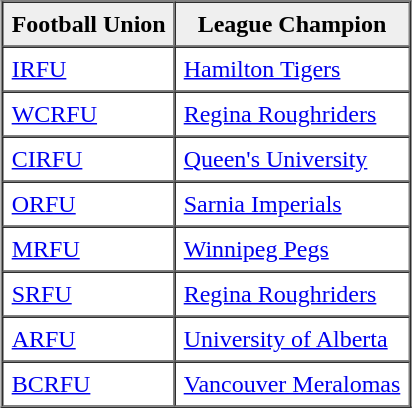<table border="1" cellpadding="5" cellspacing="0" align="center">
<tr>
<th scope="col" style="background:#efefef;">Football Union</th>
<th scope="col" style="background:#efefef;">League Champion</th>
</tr>
<tr>
<td><a href='#'>IRFU</a></td>
<td><a href='#'>Hamilton Tigers</a></td>
</tr>
<tr>
<td><a href='#'>WCRFU</a></td>
<td><a href='#'>Regina Roughriders</a></td>
</tr>
<tr>
<td><a href='#'>CIRFU</a></td>
<td><a href='#'>Queen's University</a></td>
</tr>
<tr>
<td><a href='#'>ORFU</a></td>
<td><a href='#'>Sarnia Imperials</a></td>
</tr>
<tr>
<td><a href='#'>MRFU</a></td>
<td><a href='#'>Winnipeg Pegs</a></td>
</tr>
<tr>
<td><a href='#'>SRFU</a></td>
<td><a href='#'>Regina Roughriders</a></td>
</tr>
<tr>
<td><a href='#'>ARFU</a></td>
<td><a href='#'>University of Alberta</a></td>
</tr>
<tr>
<td><a href='#'>BCRFU</a></td>
<td><a href='#'>Vancouver Meralomas</a></td>
</tr>
</table>
